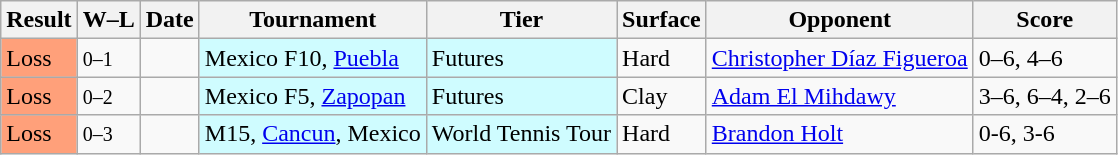<table class="sortable wikitable">
<tr>
<th>Result</th>
<th class="unsortable">W–L</th>
<th>Date</th>
<th>Tournament</th>
<th>Tier</th>
<th>Surface</th>
<th>Opponent</th>
<th class="unsortable">Score</th>
</tr>
<tr>
<td bgcolor=FFA07A>Loss</td>
<td><small>0–1</small></td>
<td></td>
<td style="background:#cffcff;">Mexico F10, <a href='#'>Puebla</a></td>
<td style="background:#cffcff;">Futures</td>
<td>Hard</td>
<td> <a href='#'>Christopher Díaz Figueroa</a></td>
<td>0–6, 4–6</td>
</tr>
<tr>
<td bgcolor=FFA07A>Loss</td>
<td><small>0–2</small></td>
<td></td>
<td style="background:#cffcff;">Mexico F5, <a href='#'>Zapopan</a></td>
<td style="background:#cffcff;">Futures</td>
<td>Clay</td>
<td> <a href='#'>Adam El Mihdawy</a></td>
<td>3–6, 6–4, 2–6</td>
</tr>
<tr>
<td bgcolor=FFA07A>Loss</td>
<td><small>0–3</small></td>
<td></td>
<td style="background:#cffcff;">M15, <a href='#'>Cancun</a>, Mexico</td>
<td style="background:#cffcff;">World Tennis Tour</td>
<td>Hard</td>
<td> <a href='#'>Brandon Holt</a></td>
<td>0-6, 3-6</td>
</tr>
</table>
